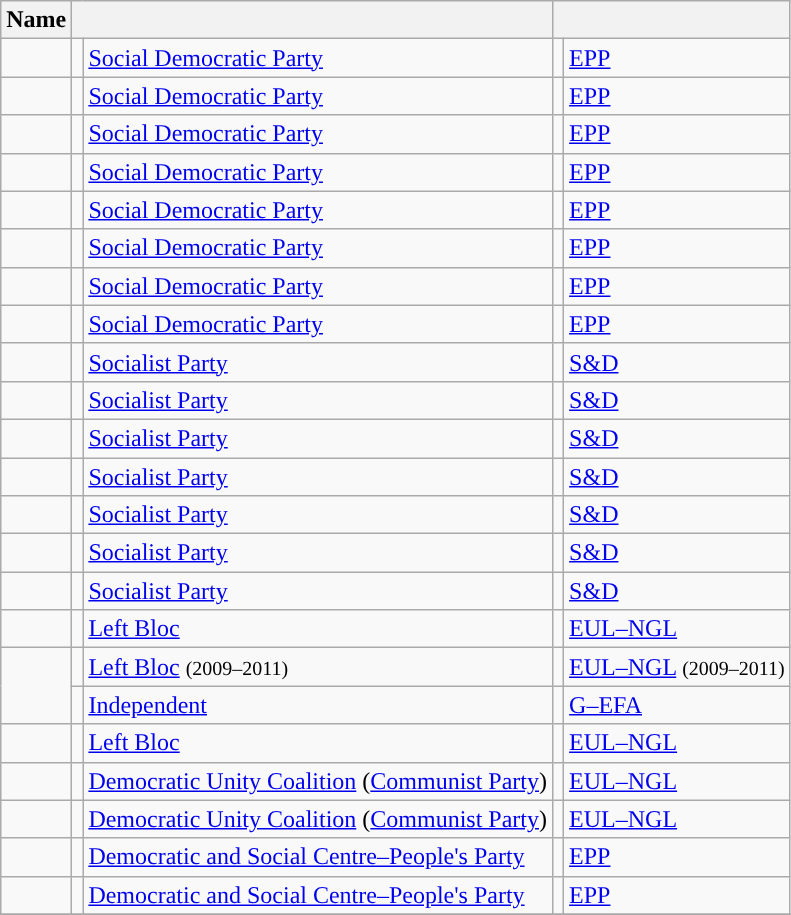<table class="sortable wikitable">
<tr>
<th>Name</th>
<th colspan=2></th>
<th colspan=2></th>
</tr>
<tr>
<td></td>
<td style="background-color: "></td>
<td><a href='#'>Social Democratic Party</a></td>
<td style="background-color: "></td>
<td><a href='#'>EPP</a></td>
</tr>
<tr>
<td></td>
<td style="background-color: "></td>
<td><a href='#'>Social Democratic Party</a></td>
<td style="background-color: "></td>
<td><a href='#'>EPP</a></td>
</tr>
<tr>
<td></td>
<td style="background-color: "></td>
<td><a href='#'>Social Democratic Party</a></td>
<td style="background-color: "></td>
<td><a href='#'>EPP</a></td>
</tr>
<tr>
<td></td>
<td style="background-color: "></td>
<td><a href='#'>Social Democratic Party</a></td>
<td style="background-color: "></td>
<td><a href='#'>EPP</a></td>
</tr>
<tr>
<td></td>
<td style="background-color: "></td>
<td><a href='#'>Social Democratic Party</a></td>
<td style="background-color: "></td>
<td><a href='#'>EPP</a></td>
</tr>
<tr>
<td></td>
<td style="background-color: "></td>
<td><a href='#'>Social Democratic Party</a></td>
<td style="background-color: "></td>
<td><a href='#'>EPP</a></td>
</tr>
<tr>
<td></td>
<td style="background-color: "></td>
<td><a href='#'>Social Democratic Party</a></td>
<td style="background-color: "></td>
<td><a href='#'>EPP</a></td>
</tr>
<tr>
<td></td>
<td style="background-color: "></td>
<td><a href='#'>Social Democratic Party</a></td>
<td style="background-color: "></td>
<td><a href='#'>EPP</a></td>
</tr>
<tr>
<td></td>
<td style="background-color: "></td>
<td><a href='#'>Socialist Party</a></td>
<td style="background-color: "></td>
<td><a href='#'>S&D</a></td>
</tr>
<tr>
<td></td>
<td style="background-color: "></td>
<td><a href='#'>Socialist Party</a></td>
<td style="background-color: "></td>
<td><a href='#'>S&D</a></td>
</tr>
<tr>
<td></td>
<td style="background-color: "></td>
<td><a href='#'>Socialist Party</a></td>
<td style="background-color: "></td>
<td><a href='#'>S&D</a></td>
</tr>
<tr>
<td></td>
<td style="background-color: "></td>
<td><a href='#'>Socialist Party</a></td>
<td style="background-color: "></td>
<td><a href='#'>S&D</a></td>
</tr>
<tr>
<td></td>
<td style="background-color: "></td>
<td><a href='#'>Socialist Party</a></td>
<td style="background-color: "></td>
<td><a href='#'>S&D</a></td>
</tr>
<tr>
<td></td>
<td style="background-color: "></td>
<td><a href='#'>Socialist Party</a></td>
<td style="background-color: "></td>
<td><a href='#'>S&D</a></td>
</tr>
<tr>
<td></td>
<td style="background-color: "></td>
<td><a href='#'>Socialist Party</a></td>
<td style="background-color: "></td>
<td><a href='#'>S&D</a></td>
</tr>
<tr>
<td></td>
<td style="background-color: "></td>
<td><a href='#'>Left Bloc</a></td>
<td style="background-color: "></td>
<td><a href='#'>EUL–NGL</a></td>
</tr>
<tr>
<td rowspan=2></td>
<td style="background-color: "></td>
<td><a href='#'>Left Bloc</a> <small>(2009–2011)</small></td>
<td style="background-color: "></td>
<td><a href='#'>EUL–NGL</a> <small>(2009–2011)</small></td>
</tr>
<tr>
<td style="background-color: "></td>
<td><a href='#'>Independent</a></td>
<td style="background-color: "></td>
<td><a href='#'>G–EFA</a></td>
</tr>
<tr>
<td></td>
<td style="background-color: "></td>
<td><a href='#'>Left Bloc</a></td>
<td style="background-color: "></td>
<td><a href='#'>EUL–NGL</a></td>
</tr>
<tr>
<td></td>
<td style="background-color: "></td>
<td><a href='#'>Democratic Unity Coalition</a> (<a href='#'>Communist Party</a>)</td>
<td style="background-color: "></td>
<td><a href='#'>EUL–NGL</a></td>
</tr>
<tr>
<td></td>
<td style="background-color: "></td>
<td><a href='#'>Democratic Unity Coalition</a> (<a href='#'>Communist Party</a>)</td>
<td style="background-color: "></td>
<td><a href='#'>EUL–NGL</a></td>
</tr>
<tr>
<td></td>
<td style="background-color: "></td>
<td><a href='#'>Democratic and Social Centre–People's Party</a></td>
<td style="background-color: "></td>
<td><a href='#'>EPP</a></td>
</tr>
<tr>
<td></td>
<td style="background-color: "></td>
<td><a href='#'>Democratic and Social Centre–People's Party</a></td>
<td style="background-color: "></td>
<td><a href='#'>EPP</a></td>
</tr>
<tr>
</tr>
</table>
